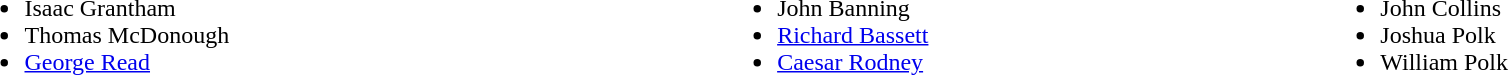<table width=100%>
<tr valign=top>
<td><br><ul><li>Isaac Grantham</li><li>Thomas McDonough</li><li><a href='#'>George Read</a></li></ul></td>
<td><br><ul><li>John Banning</li><li><a href='#'>Richard Bassett</a></li><li><a href='#'>Caesar Rodney</a></li></ul></td>
<td><br><ul><li>John Collins</li><li>Joshua Polk</li><li>William Polk</li></ul></td>
</tr>
</table>
